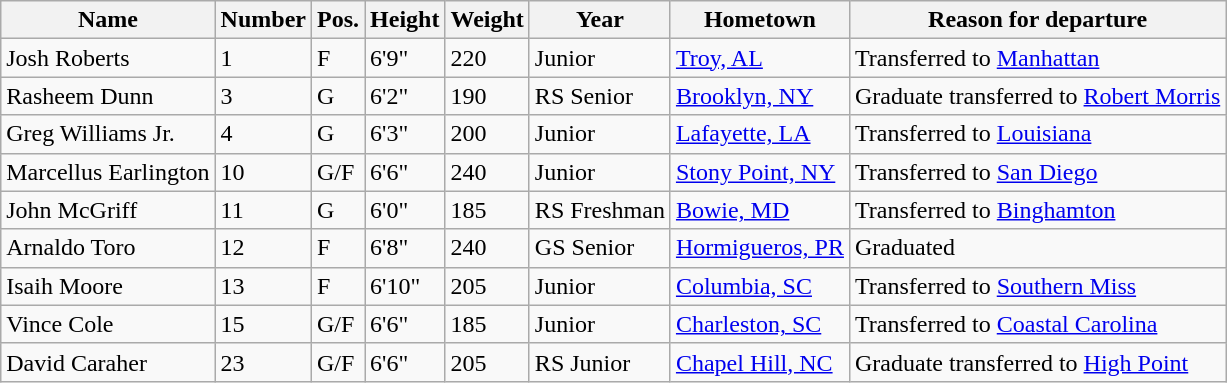<table class="wikitable sortable" border="1">
<tr>
<th>Name</th>
<th>Number</th>
<th>Pos.</th>
<th>Height</th>
<th>Weight</th>
<th>Year</th>
<th>Hometown</th>
<th class="unsortable">Reason for departure</th>
</tr>
<tr>
<td>Josh Roberts</td>
<td>1</td>
<td>F</td>
<td>6'9"</td>
<td>220</td>
<td>Junior</td>
<td><a href='#'>Troy, AL</a></td>
<td>Transferred to <a href='#'>Manhattan</a></td>
</tr>
<tr>
<td>Rasheem Dunn</td>
<td>3</td>
<td>G</td>
<td>6'2"</td>
<td>190</td>
<td>RS Senior</td>
<td><a href='#'>Brooklyn, NY</a></td>
<td>Graduate transferred to <a href='#'>Robert Morris</a></td>
</tr>
<tr>
<td>Greg Williams Jr.</td>
<td>4</td>
<td>G</td>
<td>6'3"</td>
<td>200</td>
<td>Junior</td>
<td><a href='#'>Lafayette, LA</a></td>
<td>Transferred to <a href='#'>Louisiana</a></td>
</tr>
<tr>
<td>Marcellus Earlington</td>
<td>10</td>
<td>G/F</td>
<td>6'6"</td>
<td>240</td>
<td>Junior</td>
<td><a href='#'>Stony Point, NY</a></td>
<td>Transferred to <a href='#'>San Diego</a></td>
</tr>
<tr>
<td>John McGriff</td>
<td>11</td>
<td>G</td>
<td>6'0"</td>
<td>185</td>
<td>RS Freshman</td>
<td><a href='#'>Bowie, MD</a></td>
<td>Transferred to <a href='#'>Binghamton</a></td>
</tr>
<tr>
<td>Arnaldo Toro</td>
<td>12</td>
<td>F</td>
<td>6'8"</td>
<td>240</td>
<td>GS Senior</td>
<td><a href='#'>Hormigueros, PR</a></td>
<td>Graduated</td>
</tr>
<tr>
<td>Isaih Moore</td>
<td>13</td>
<td>F</td>
<td>6'10"</td>
<td>205</td>
<td>Junior</td>
<td><a href='#'>Columbia, SC</a></td>
<td>Transferred to <a href='#'>Southern Miss</a></td>
</tr>
<tr>
<td>Vince Cole</td>
<td>15</td>
<td>G/F</td>
<td>6'6"</td>
<td>185</td>
<td>Junior</td>
<td><a href='#'>Charleston, SC</a></td>
<td>Transferred to <a href='#'>Coastal Carolina</a></td>
</tr>
<tr>
<td>David Caraher</td>
<td>23</td>
<td>G/F</td>
<td>6'6"</td>
<td>205</td>
<td>RS Junior</td>
<td><a href='#'>Chapel Hill, NC</a></td>
<td>Graduate transferred to <a href='#'>High Point</a></td>
</tr>
</table>
